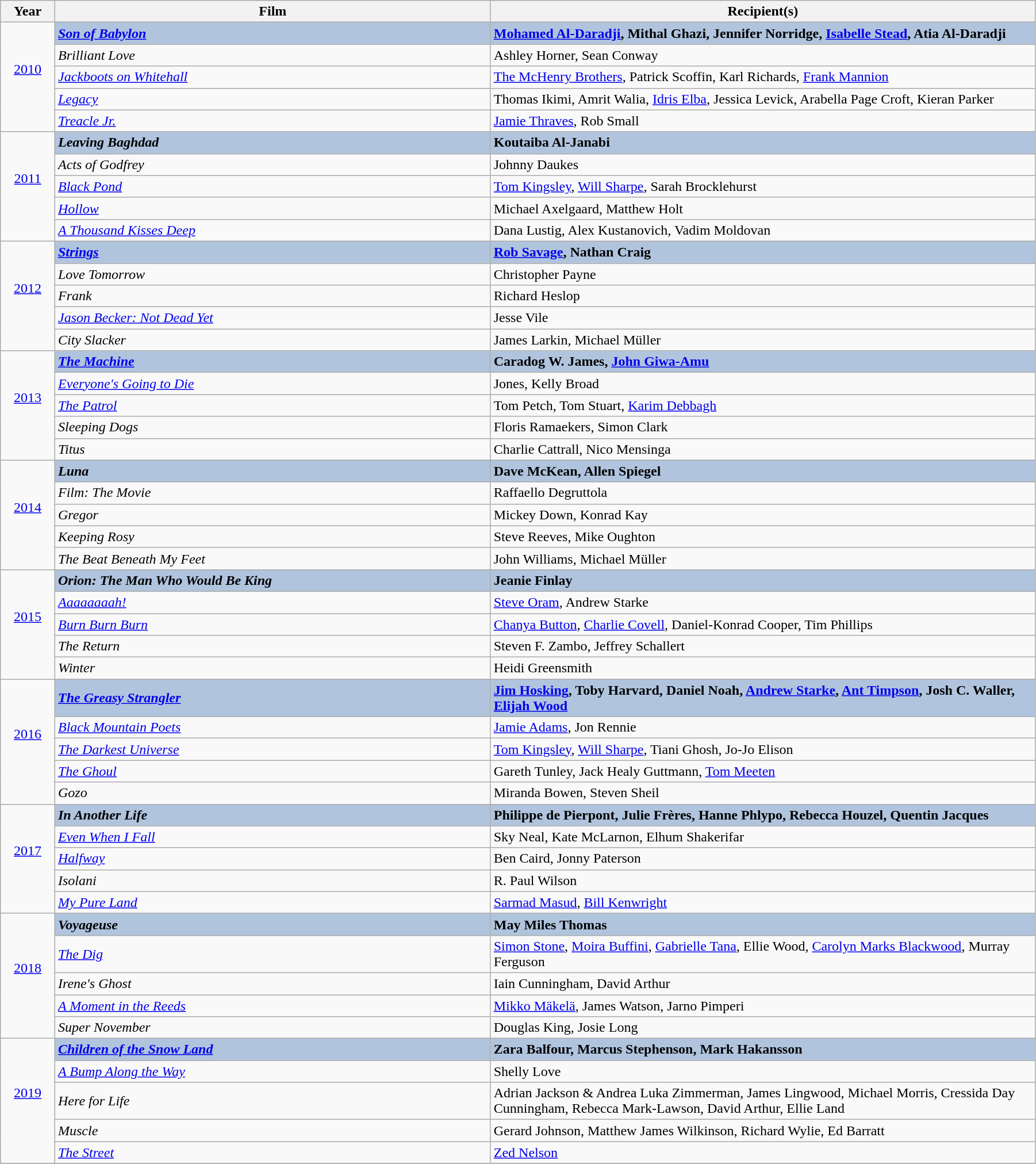<table class="wikitable" width="95%" cellpadding="5">
<tr>
<th width="5%">Year</th>
<th width="40%">Film</th>
<th width="50%">Recipient(s)</th>
</tr>
<tr>
<td rowspan="5" style="text-align:center;"><a href='#'>2010</a><br><br></td>
<td style="background:#B0C4DE"><strong><em><a href='#'>Son of Babylon</a></em></strong></td>
<td style="background:#B0C4DE"><strong><a href='#'>Mohamed Al-Daradji</a>, Mithal Ghazi, Jennifer Norridge, <a href='#'>Isabelle Stead</a>, Atia Al-Daradji</strong></td>
</tr>
<tr>
<td><em>Brilliant Love</em></td>
<td>Ashley Horner, Sean Conway</td>
</tr>
<tr>
<td><em><a href='#'>Jackboots on Whitehall</a></em></td>
<td><a href='#'>The McHenry Brothers</a>, Patrick Scoffin, Karl Richards, <a href='#'>Frank Mannion</a></td>
</tr>
<tr>
<td><em><a href='#'>Legacy</a></em></td>
<td>Thomas Ikimi, Amrit Walia, <a href='#'>Idris Elba</a>, Jessica Levick, Arabella Page Croft, Kieran Parker</td>
</tr>
<tr>
<td><em><a href='#'>Treacle Jr.</a></em></td>
<td><a href='#'>Jamie Thraves</a>, Rob Small</td>
</tr>
<tr>
<td rowspan="5" style="text-align:center;"><a href='#'>2011</a><br><br></td>
<td style="background:#B0C4DE"><strong><em>Leaving Baghdad</em></strong></td>
<td style="background:#B0C4DE"><strong>Koutaiba Al-Janabi</strong></td>
</tr>
<tr>
<td><em>Acts of Godfrey</em></td>
<td>Johnny Daukes</td>
</tr>
<tr>
<td><em><a href='#'>Black Pond</a></em></td>
<td><a href='#'>Tom Kingsley</a>, <a href='#'>Will Sharpe</a>, Sarah Brocklehurst</td>
</tr>
<tr>
<td><em><a href='#'>Hollow</a></em></td>
<td>Michael Axelgaard, Matthew Holt</td>
</tr>
<tr>
<td><em><a href='#'>A Thousand Kisses Deep</a></em></td>
<td>Dana Lustig, Alex Kustanovich, Vadim Moldovan</td>
</tr>
<tr>
<td rowspan="5" style="text-align:center;"><a href='#'>2012</a><br><br></td>
<td style="background:#B0C4DE"><strong><em><a href='#'>Strings</a></em></strong></td>
<td style="background:#B0C4DE"><strong><a href='#'>Rob Savage</a>, Nathan Craig</strong></td>
</tr>
<tr>
<td><em>Love Tomorrow</em></td>
<td>Christopher Payne</td>
</tr>
<tr>
<td><em>Frank</em></td>
<td>Richard Heslop</td>
</tr>
<tr>
<td><em><a href='#'>Jason Becker: Not Dead Yet</a></em></td>
<td>Jesse Vile</td>
</tr>
<tr>
<td><em>City Slacker</em></td>
<td>James Larkin, Michael Müller</td>
</tr>
<tr>
<td rowspan="5" style="text-align:center;"><a href='#'>2013</a><br><br></td>
<td style="background:#B0C4DE"><strong><em><a href='#'>The Machine</a></em></strong></td>
<td style="background:#B0C4DE"><strong>Caradog W. James, <a href='#'>John Giwa-Amu</a></strong></td>
</tr>
<tr>
<td><em><a href='#'>Everyone's Going to Die</a></em></td>
<td>Jones, Kelly Broad</td>
</tr>
<tr>
<td><em><a href='#'>The Patrol</a></em></td>
<td>Tom Petch, Tom Stuart, <a href='#'>Karim Debbagh</a></td>
</tr>
<tr>
<td><em>Sleeping Dogs</em></td>
<td>Floris Ramaekers, Simon Clark</td>
</tr>
<tr>
<td><em>Titus</em></td>
<td>Charlie Cattrall, Nico Mensinga</td>
</tr>
<tr>
<td rowspan="5" style="text-align:center;"><a href='#'>2014</a><br><br></td>
<td style="background:#B0C4DE"><strong><em>Luna</em></strong></td>
<td style="background:#B0C4DE"><strong>Dave McKean, Allen Spiegel</strong></td>
</tr>
<tr>
<td><em>Film: The Movie</em></td>
<td>Raffaello Degruttola</td>
</tr>
<tr>
<td><em>Gregor</em></td>
<td>Mickey Down, Konrad Kay</td>
</tr>
<tr>
<td><em>Keeping Rosy</em></td>
<td>Steve Reeves, Mike Oughton</td>
</tr>
<tr>
<td><em>The Beat Beneath My Feet</em></td>
<td>John Williams, Michael Müller</td>
</tr>
<tr>
<td rowspan="5" style="text-align:center;"><a href='#'>2015</a><br><br></td>
<td style="background:#B0C4DE"><strong><em>Orion: The Man Who Would Be King</em></strong></td>
<td style="background:#B0C4DE"><strong>Jeanie Finlay</strong></td>
</tr>
<tr>
<td><em><a href='#'>Aaaaaaaah!</a></em></td>
<td><a href='#'>Steve Oram</a>, Andrew Starke</td>
</tr>
<tr>
<td><em><a href='#'>Burn Burn Burn</a></em></td>
<td><a href='#'>Chanya Button</a>, <a href='#'>Charlie Covell</a>, Daniel-Konrad Cooper, Tim Phillips</td>
</tr>
<tr>
<td><em>The Return</em></td>
<td>Steven F. Zambo, Jeffrey Schallert</td>
</tr>
<tr>
<td><em>Winter</em></td>
<td>Heidi Greensmith</td>
</tr>
<tr>
<td rowspan="5" style="text-align:center;"><a href='#'>2016</a><br><br></td>
<td style="background:#B0C4DE"><strong><em><a href='#'>The Greasy Strangler</a></em></strong></td>
<td style="background:#B0C4DE"><strong><a href='#'>Jim Hosking</a>, Toby Harvard, Daniel Noah, <a href='#'>Andrew Starke</a>, <a href='#'>Ant Timpson</a>, Josh C. Waller, <a href='#'>Elijah Wood</a></strong></td>
</tr>
<tr>
<td><em><a href='#'>Black Mountain Poets</a></em></td>
<td><a href='#'>Jamie Adams</a>, Jon Rennie</td>
</tr>
<tr>
<td><em><a href='#'>The Darkest Universe</a></em></td>
<td><a href='#'>Tom Kingsley</a>, <a href='#'>Will Sharpe</a>, Tiani Ghosh, Jo-Jo Elison</td>
</tr>
<tr>
<td><em><a href='#'>The Ghoul</a></em></td>
<td>Gareth Tunley, Jack Healy Guttmann, <a href='#'>Tom Meeten</a></td>
</tr>
<tr>
<td><em>Gozo</em></td>
<td>Miranda Bowen, Steven Sheil</td>
</tr>
<tr>
<td rowspan="5" style="text-align:center;"><a href='#'>2017</a> <br><br></td>
<td style="background:#B0C4DE"><strong><em>In Another Life</em></strong></td>
<td style="background:#B0C4DE"><strong>Philippe de Pierpont, Julie Frères, Hanne Phlypo, Rebecca Houzel, Quentin Jacques</strong></td>
</tr>
<tr>
<td><em><a href='#'>Even When I Fall</a></em></td>
<td>Sky Neal, Kate McLarnon, Elhum Shakerifar</td>
</tr>
<tr>
<td><em><a href='#'>Halfway</a></em></td>
<td>Ben Caird, Jonny Paterson</td>
</tr>
<tr>
<td><em>Isolani</em></td>
<td>R. Paul Wilson</td>
</tr>
<tr>
<td><em><a href='#'>My Pure Land</a></em></td>
<td><a href='#'>Sarmad Masud</a>, <a href='#'>Bill Kenwright</a></td>
</tr>
<tr>
<td rowspan="5" style="text-align:center;"><a href='#'>2018</a> <br><br></td>
<td style="background:#B0C4DE"><strong><em>Voyageuse</em></strong></td>
<td style="background:#B0C4DE"><strong>May Miles Thomas</strong></td>
</tr>
<tr>
<td><em><a href='#'>The Dig</a></em></td>
<td><a href='#'>Simon Stone</a>, <a href='#'>Moira Buffini</a>, <a href='#'>Gabrielle Tana</a>, Ellie Wood, <a href='#'>Carolyn Marks Blackwood</a>, Murray Ferguson</td>
</tr>
<tr>
<td><em>Irene's Ghost</em></td>
<td>Iain Cunningham, David Arthur</td>
</tr>
<tr>
<td><em><a href='#'>A Moment in the Reeds</a></em></td>
<td><a href='#'>Mikko Mäkelä</a>, James Watson, Jarno Pimperi</td>
</tr>
<tr>
<td><em>Super November</em></td>
<td>Douglas King, Josie Long</td>
</tr>
<tr>
<td rowspan="5" style="text-align:center;"><a href='#'>2019</a> <br><br></td>
<td style="background:#B0C4DE"><strong><em><a href='#'>Children of the Snow Land</a></em></strong></td>
<td style="background:#B0C4DE"><strong>Zara Balfour, Marcus Stephenson, Mark Hakansson</strong></td>
</tr>
<tr>
<td><em><a href='#'>A Bump Along the Way</a></em></td>
<td>Shelly Love</td>
</tr>
<tr>
<td><em>Here for Life</em></td>
<td>Adrian Jackson & Andrea Luka Zimmerman, James Lingwood, Michael Morris, Cressida Day Cunningham, Rebecca Mark-Lawson, David Arthur, Ellie Land</td>
</tr>
<tr>
<td><em>Muscle</em></td>
<td>Gerard Johnson, Matthew James Wilkinson, Richard Wylie, Ed Barratt</td>
</tr>
<tr>
<td><em><a href='#'>The Street</a></em></td>
<td><a href='#'>Zed Nelson</a></td>
</tr>
<tr>
</tr>
</table>
